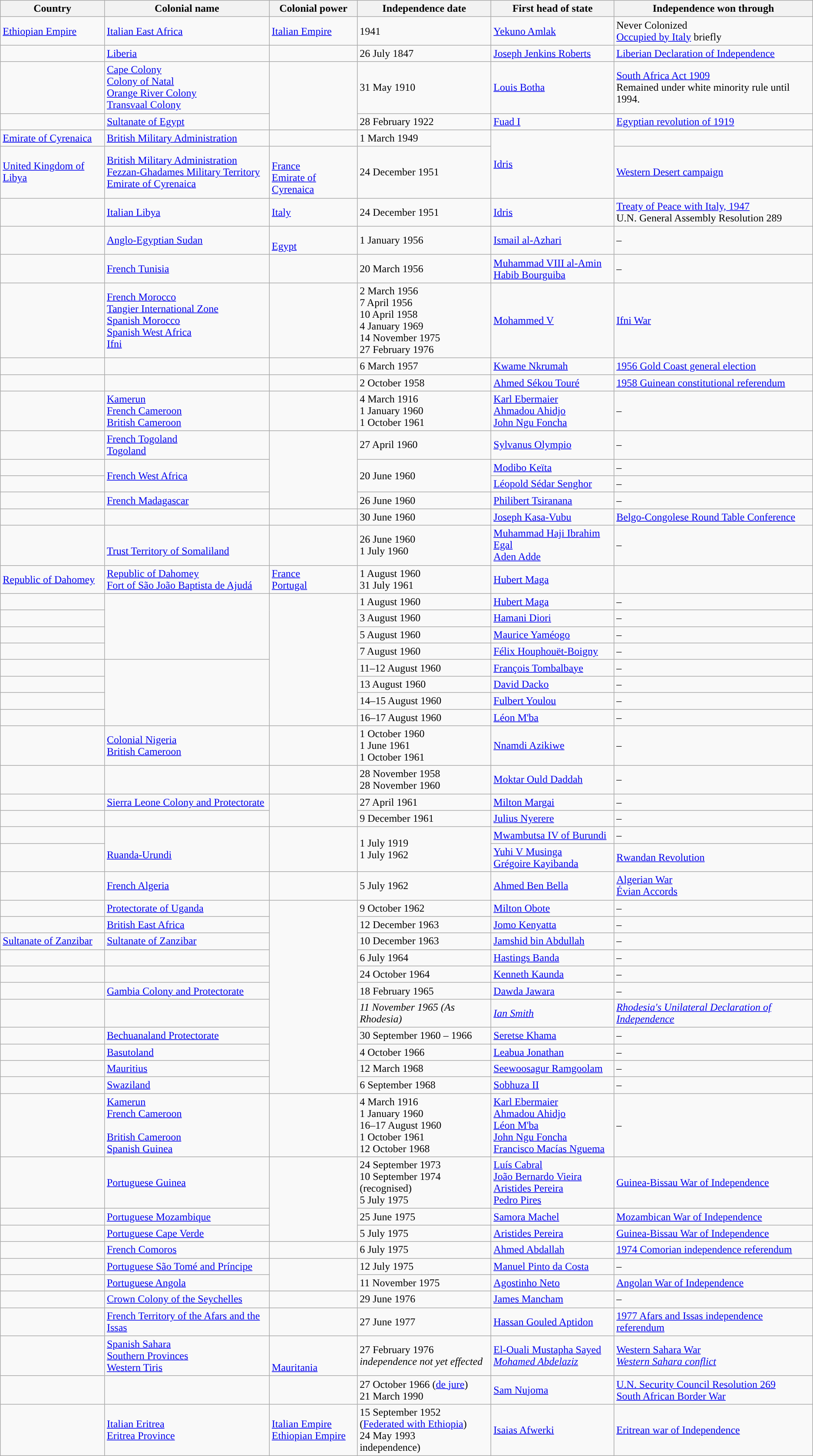<table class="wikitable sortable">
<tr>
<th>Country</th>
<th>Colonial name</th>
<th>Colonial power</th>
<th data-sort-type="date">Independence date</th>
<th>First head of state</th>
<th>Independence won through</th>
</tr>
<tr>
<td> <a href='#'>Ethiopian Empire</a></td>
<td><a href='#'>Italian East Africa</a></td>
<td><a href='#'>Italian Empire</a></td>
<td>1941</td>
<td><a href='#'>Yekuno Amlak</a></td>
<td>Never Colonized<br><a href='#'>Occupied by Italy</a> briefly</td>
</tr>
<tr>
<td></td>
<td> <a href='#'>Liberia</a></td>
<td></td>
<td>26 July 1847</td>
<td><a href='#'>Joseph Jenkins Roberts</a></td>
<td><a href='#'>Liberian Declaration of Independence</a></td>
</tr>
<tr>
<td></td>
<td> <a href='#'>Cape Colony</a> <br>  <a href='#'>Colony of Natal</a> <br>  <a href='#'>Orange River Colony</a> <br>  <a href='#'>Transvaal Colony</a></td>
<td rowspan="2"></td>
<td>31 May 1910</td>
<td><a href='#'>Louis Botha</a></td>
<td><a href='#'>South Africa Act 1909</a><br>Remained under white minority rule until 1994.</td>
</tr>
<tr>
<td></td>
<td> <a href='#'>Sultanate of Egypt</a></td>
<td>28 February 1922</td>
<td><a href='#'>Fuad I</a></td>
<td><a href='#'>Egyptian revolution of 1919</a></td>
</tr>
<tr>
<td> <a href='#'>Emirate of Cyrenaica</a></td>
<td> <a href='#'>British Military Administration</a></td>
<td></td>
<td>1 March 1949</td>
<td rowspan="2"><a href='#'>Idris</a></td>
<td></td>
</tr>
<tr>
<td> <a href='#'>United Kingdom of Libya</a></td>
<td> <a href='#'>British Military Administration</a><br> <a href='#'>Fezzan-Ghadames Military Territory</a><br> <a href='#'>Emirate of Cyrenaica</a></td>
<td><br> <a href='#'>France</a><br> <a href='#'>Emirate of Cyrenaica</a></td>
<td>24 December 1951</td>
<td><a href='#'>Western Desert campaign</a></td>
</tr>
<tr>
<td></td>
<td> <a href='#'>Italian Libya</a></td>
<td> <a href='#'>Italy</a><br></td>
<td>24 December 1951</td>
<td><a href='#'>Idris</a></td>
<td><a href='#'>Treaty of Peace with Italy, 1947</a><br>U.N. General Assembly Resolution 289</td>
</tr>
<tr>
<td></td>
<td> <a href='#'>Anglo-Egyptian Sudan</a></td>
<td><br> <a href='#'>Egypt</a></td>
<td>1 January 1956</td>
<td><a href='#'>Ismail al-Azhari</a></td>
<td>–</td>
</tr>
<tr>
<td></td>
<td> <a href='#'>French Tunisia</a></td>
<td><br></td>
<td>20 March 1956</td>
<td><a href='#'>Muhammad VIII al-Amin</a><br><a href='#'>Habib Bourguiba</a></td>
<td>–</td>
</tr>
<tr>
<td></td>
<td> <a href='#'>French Morocco</a><br> <a href='#'>Tangier International Zone</a><br> <a href='#'>Spanish Morocco</a><br> <a href='#'>Spanish West Africa</a><br> <a href='#'>Ifni</a></td>
<td><br></td>
<td>2 March 1956<br>7 April 1956<br>10 April 1958<br>4 January 1969<br>14 November 1975<br>27 February 1976</td>
<td><a href='#'>Mohammed V</a></td>
<td><a href='#'>Ifni War</a></td>
</tr>
<tr>
<td></td>
<td></td>
<td></td>
<td>6 March 1957</td>
<td><a href='#'>Kwame Nkrumah</a></td>
<td><a href='#'>1956 Gold Coast general election</a></td>
</tr>
<tr>
<td></td>
<td></td>
<td></td>
<td>2 October 1958</td>
<td><a href='#'>Ahmed Sékou Touré</a></td>
<td><a href='#'>1958 Guinean constitutional referendum</a></td>
</tr>
<tr>
<td></td>
<td> <a href='#'>Kamerun</a><br> <a href='#'>French Cameroon</a><br> <a href='#'>British Cameroon</a></td>
<td><br><br></td>
<td>4 March 1916<br>1 January 1960<br>1 October 1961</td>
<td><a href='#'>Karl Ebermaier</a><br><a href='#'>Ahmadou Ahidjo</a><br><a href='#'>John Ngu Foncha</a></td>
<td>–</td>
</tr>
<tr>
<td></td>
<td> <a href='#'>French Togoland</a><br> <a href='#'>Togoland</a></td>
<td rowspan="4"></td>
<td>27 April 1960</td>
<td><a href='#'>Sylvanus Olympio</a></td>
<td>–</td>
</tr>
<tr>
<td></td>
<td rowspan="2"> <a href='#'>French West Africa</a></td>
<td rowspan="2">20 June 1960</td>
<td><a href='#'>Modibo Keïta</a></td>
<td>–</td>
</tr>
<tr>
<td></td>
<td><a href='#'>Léopold Sédar Senghor</a></td>
<td>–</td>
</tr>
<tr>
<td></td>
<td> <a href='#'>French Madagascar</a></td>
<td>26 June 1960</td>
<td><a href='#'>Philibert Tsiranana</a></td>
<td>–</td>
</tr>
<tr>
<td></td>
<td></td>
<td></td>
<td>30 June 1960</td>
<td><a href='#'>Joseph Kasa-Vubu</a></td>
<td><a href='#'>Belgo-Congolese Round Table Conference</a></td>
</tr>
<tr>
<td></td>
<td><br> <a href='#'>Trust Territory of Somaliland</a></td>
<td><br></td>
<td>26 June 1960<br>1 July 1960</td>
<td><a href='#'>Muhammad Haji Ibrahim Egal</a> <br> <a href='#'>Aden Adde</a></td>
<td>–</td>
</tr>
<tr>
<td> <a href='#'>Republic of Dahomey</a></td>
<td> <a href='#'>Republic of Dahomey</a><br> <a href='#'>Fort of São João Baptista de Ajudá</a></td>
<td> <a href='#'>France</a><br> <a href='#'>Portugal</a></td>
<td>1 August 1960<br>31 July 1961</td>
<td><a href='#'>Hubert Maga</a></td>
<td></td>
</tr>
<tr>
<td></td>
<td rowspan="4"></td>
<td rowspan="8"></td>
<td>1 August 1960</td>
<td><a href='#'>Hubert Maga</a></td>
<td>–</td>
</tr>
<tr>
<td></td>
<td>3 August 1960</td>
<td><a href='#'>Hamani Diori</a></td>
<td>–</td>
</tr>
<tr>
<td></td>
<td>5 August 1960</td>
<td><a href='#'>Maurice Yaméogo</a></td>
<td>–</td>
</tr>
<tr>
<td></td>
<td>7 August 1960</td>
<td><a href='#'>Félix Houphouët-Boigny</a></td>
<td>–</td>
</tr>
<tr>
<td></td>
<td rowspan="4"></td>
<td>11–12 August 1960</td>
<td><a href='#'>François Tombalbaye</a></td>
<td>–</td>
</tr>
<tr>
<td></td>
<td>13 August 1960</td>
<td><a href='#'>David Dacko</a></td>
<td>–</td>
</tr>
<tr>
<td></td>
<td>14–15 August 1960</td>
<td><a href='#'>Fulbert Youlou</a></td>
<td>–</td>
</tr>
<tr>
<td></td>
<td>16–17 August 1960</td>
<td><a href='#'>Léon M'ba</a></td>
<td>–</td>
</tr>
<tr>
<td></td>
<td> <a href='#'>Colonial Nigeria</a><br> <a href='#'>British Cameroon</a></td>
<td></td>
<td>1 October 1960<br>1 June 1961<br>1 October 1961</td>
<td><a href='#'>Nnamdi Azikiwe</a></td>
<td>–</td>
</tr>
<tr>
<td></td>
<td></td>
<td></td>
<td>28 November 1958<br>28 November 1960</td>
<td><a href='#'>Moktar Ould Daddah</a></td>
<td>–</td>
</tr>
<tr>
<td></td>
<td> <a href='#'>Sierra Leone Colony and Protectorate</a></td>
<td rowspan="2"></td>
<td>27 April 1961</td>
<td><a href='#'>Milton Margai</a></td>
<td>–</td>
</tr>
<tr>
<td></td>
<td></td>
<td>9 December 1961</td>
<td><a href='#'>Julius Nyerere</a></td>
<td>–</td>
</tr>
<tr>
<td></td>
<td rowspan="2"><br> <a href='#'>Ruanda-Urundi</a></td>
<td rowspan="2"><br> </td>
<td rowspan="2">1 July 1919 <br> 1 July 1962</td>
<td><a href='#'>Mwambutsa IV of Burundi</a></td>
<td>–</td>
</tr>
<tr>
<td></td>
<td><a href='#'>Yuhi V Musinga</a> <br> <a href='#'>Grégoire Kayibanda</a></td>
<td><a href='#'>Rwandan Revolution</a></td>
</tr>
<tr>
<td></td>
<td> <a href='#'>French Algeria</a></td>
<td></td>
<td>5 July 1962</td>
<td><a href='#'>Ahmed Ben Bella</a></td>
<td><a href='#'>Algerian War</a><br><a href='#'>Évian Accords</a></td>
</tr>
<tr>
<td></td>
<td> <a href='#'>Protectorate of Uganda</a></td>
<td rowspan="11"></td>
<td>9 October 1962</td>
<td><a href='#'>Milton Obote</a></td>
<td>–</td>
</tr>
<tr>
<td></td>
<td> <a href='#'>British East Africa</a></td>
<td>12 December 1963</td>
<td><a href='#'>Jomo Kenyatta</a></td>
<td>–</td>
</tr>
<tr>
<td> <a href='#'>Sultanate of Zanzibar</a></td>
<td> <a href='#'>Sultanate of Zanzibar</a></td>
<td>10 December 1963</td>
<td><a href='#'>Jamshid bin Abdullah</a></td>
<td>–</td>
</tr>
<tr>
<td></td>
<td></td>
<td>6 July 1964</td>
<td><a href='#'>Hastings Banda</a></td>
<td>–</td>
</tr>
<tr>
<td></td>
<td></td>
<td>24 October 1964</td>
<td><a href='#'>Kenneth Kaunda</a></td>
<td>–</td>
</tr>
<tr>
<td></td>
<td> <a href='#'>Gambia Colony and Protectorate</a></td>
<td>18 February 1965</td>
<td><a href='#'>Dawda Jawara</a></td>
<td>–</td>
</tr>
<tr>
<td><em></em><br></td>
<td></td>
<td><em>11 November 1965 (As Rhodesia)</em></td>
<td><em><a href='#'>Ian Smith</a></em></td>
<td><em><a href='#'>Rhodesia's Unilateral Declaration of Independence</a></em></td>
</tr>
<tr>
<td></td>
<td> <a href='#'>Bechuanaland Protectorate</a></td>
<td>30 September 1960 – 1966</td>
<td><a href='#'>Seretse Khama</a></td>
<td>–</td>
</tr>
<tr>
<td></td>
<td> <a href='#'>Basutoland</a></td>
<td>4 October 1966</td>
<td><a href='#'>Leabua Jonathan</a></td>
<td>–</td>
</tr>
<tr>
<td></td>
<td> <a href='#'>Mauritius</a></td>
<td>12 March 1968</td>
<td><a href='#'>Seewoosagur Ramgoolam</a></td>
<td>–</td>
</tr>
<tr>
<td></td>
<td><a href='#'>Swaziland</a></td>
<td>6 September 1968</td>
<td><a href='#'>Sobhuza II</a></td>
<td>–</td>
</tr>
<tr>
<td></td>
<td> <a href='#'>Kamerun</a><br> <a href='#'>French Cameroon</a><br><br> <a href='#'>British Cameroon</a><br> <a href='#'>Spanish Guinea</a></td>
<td><br><br><br></td>
<td>4 March 1916<br>1 January 1960<br>16–17 August 1960<br>1 October 1961<br>12 October 1968</td>
<td><a href='#'>Karl Ebermaier</a><br><a href='#'>Ahmadou Ahidjo</a><br><a href='#'>Léon M'ba</a><br><a href='#'>John Ngu Foncha</a><br><a href='#'>Francisco Macías Nguema</a></td>
<td>–</td>
</tr>
<tr>
<td></td>
<td> <a href='#'>Portuguese Guinea</a></td>
<td rowspan="3"></td>
<td>24 September 1973 <br>10 September 1974 (recognised)<br>5 July 1975</td>
<td><a href='#'>Luís Cabral</a><br><a href='#'>João Bernardo Vieira</a> <br><a href='#'>Aristides Pereira</a><br><a href='#'>Pedro Pires</a></td>
<td><a href='#'>Guinea-Bissau War of Independence</a></td>
</tr>
<tr>
<td></td>
<td> <a href='#'>Portuguese Mozambique</a></td>
<td>25 June 1975</td>
<td><a href='#'>Samora Machel</a></td>
<td><a href='#'>Mozambican War of Independence</a></td>
</tr>
<tr>
<td></td>
<td> <a href='#'>Portuguese Cape Verde</a></td>
<td>5 July 1975</td>
<td><a href='#'>Aristides Pereira</a></td>
<td><a href='#'>Guinea-Bissau War of Independence</a></td>
</tr>
<tr>
<td></td>
<td> <a href='#'>French Comoros</a></td>
<td></td>
<td>6 July 1975</td>
<td><a href='#'>Ahmed Abdallah</a></td>
<td><a href='#'>1974 Comorian independence referendum</a></td>
</tr>
<tr>
<td></td>
<td> <a href='#'>Portuguese São Tomé and Príncipe</a></td>
<td rowspan="2"></td>
<td>12 July 1975</td>
<td><a href='#'>Manuel Pinto da Costa</a></td>
<td>–</td>
</tr>
<tr>
<td></td>
<td> <a href='#'>Portuguese Angola</a></td>
<td>11 November 1975</td>
<td><a href='#'>Agostinho Neto</a></td>
<td><a href='#'>Angolan War of Independence</a></td>
</tr>
<tr>
<td></td>
<td> <a href='#'>Crown Colony of the Seychelles</a></td>
<td></td>
<td>29 June 1976</td>
<td><a href='#'>James Mancham</a></td>
<td>–</td>
</tr>
<tr>
<td></td>
<td> <a href='#'>French Territory of the Afars and the Issas</a></td>
<td></td>
<td>27 June 1977</td>
<td><a href='#'>Hassan Gouled Aptidon</a></td>
<td><a href='#'>1977 Afars and Issas independence referendum</a></td>
</tr>
<tr>
<td><em></em></td>
<td> <a href='#'>Spanish Sahara</a><br> <a href='#'>Southern Provinces</a><br> <a href='#'>Western Tiris</a></td>
<td><br><br> <a href='#'>Mauritania</a></td>
<td>27 February 1976<br><em>independence not yet effected</em></td>
<td><a href='#'>El-Ouali Mustapha Sayed</a><br><em><a href='#'>Mohamed Abdelaziz</a></em></td>
<td><a href='#'>Western Sahara War</a><br><em><a href='#'>Western Sahara conflict</a></em></td>
</tr>
<tr>
<td></td>
<td></td>
<td></td>
<td>27 October 1966 (<a href='#'>de jure</a>)<br>21 March 1990</td>
<td><a href='#'>Sam Nujoma</a></td>
<td><a href='#'>U.N. Security Council Resolution 269</a><br><a href='#'>South African Border War</a></td>
</tr>
<tr>
<td></td>
<td> <a href='#'>Italian Eritrea</a><br> <a href='#'>Eritrea Province</a></td>
<td> <a href='#'>Italian Empire</a><br> <a href='#'>Ethiopian Empire</a></td>
<td>15 September 1952<br>(<a href='#'>Federated with Ethiopia</a>)<br>24 May 1993<br>independence)</td>
<td><a href='#'>Isaias Afwerki</a></td>
<td><a href='#'>Eritrean war of Independence</a></td>
</tr>
</table>
